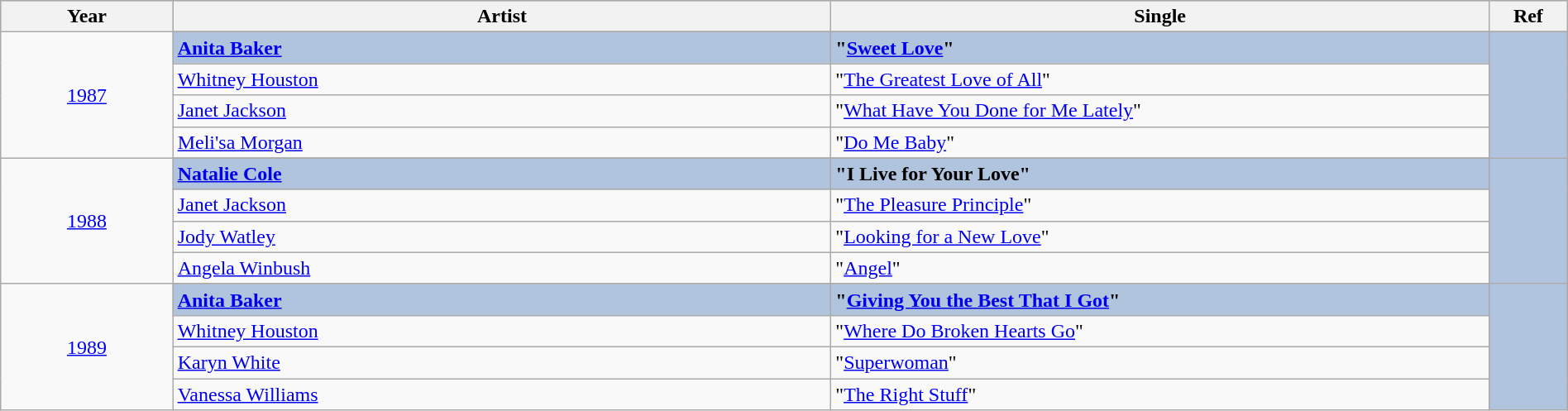<table class="wikitable" style="width:100%;">
<tr style="background:#bebebe;">
<th style="width:11%;">Year</th>
<th style="width:42%;">Artist</th>
<th style="width:42%;">Single</th>
<th style="width:5%;">Ref</th>
</tr>
<tr>
<td rowspan="5" align="center"><a href='#'>1987</a></td>
</tr>
<tr style="background:#B0C4DE">
<td><strong><a href='#'>Anita Baker</a></strong></td>
<td><strong>"<a href='#'>Sweet Love</a>"</strong></td>
<td rowspan="5" align="center"></td>
</tr>
<tr>
<td><a href='#'>Whitney Houston</a></td>
<td>"<a href='#'>The Greatest Love of All</a>"</td>
</tr>
<tr>
<td><a href='#'>Janet Jackson</a></td>
<td>"<a href='#'>What Have You Done for Me Lately</a>"</td>
</tr>
<tr>
<td><a href='#'>Meli'sa Morgan</a></td>
<td>"<a href='#'>Do Me Baby</a>"</td>
</tr>
<tr>
<td rowspan="5" align="center"><a href='#'>1988</a></td>
</tr>
<tr style="background:#B0C4DE">
<td><strong><a href='#'>Natalie Cole</a></strong></td>
<td><strong>"I Live for Your Love"</strong></td>
<td rowspan="5" align="center"></td>
</tr>
<tr>
<td><a href='#'>Janet Jackson</a></td>
<td>"<a href='#'>The Pleasure Principle</a>"</td>
</tr>
<tr>
<td><a href='#'>Jody Watley</a></td>
<td>"<a href='#'>Looking for a New Love</a>"</td>
</tr>
<tr>
<td><a href='#'>Angela Winbush</a></td>
<td>"<a href='#'>Angel</a>"</td>
</tr>
<tr>
<td rowspan="5" align="center"><a href='#'>1989</a></td>
</tr>
<tr style="background:#B0C4DE">
<td><strong><a href='#'>Anita Baker</a></strong></td>
<td><strong>"<a href='#'>Giving You the Best That I Got</a>"</strong></td>
<td rowspan="5" align="center"></td>
</tr>
<tr>
<td><a href='#'>Whitney Houston</a></td>
<td>"<a href='#'>Where Do Broken Hearts Go</a>"</td>
</tr>
<tr>
<td><a href='#'>Karyn White</a></td>
<td>"<a href='#'>Superwoman</a>"</td>
</tr>
<tr>
<td><a href='#'>Vanessa Williams</a></td>
<td>"<a href='#'>The Right Stuff</a>"</td>
</tr>
</table>
